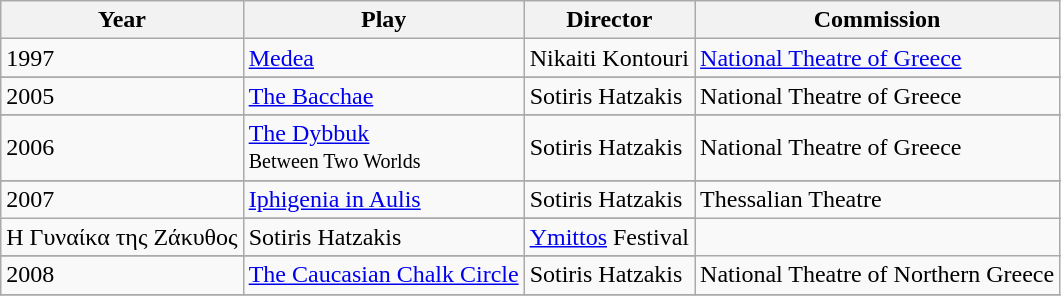<table class="wikitable">
<tr>
<th>Year</th>
<th>Play</th>
<th>Director</th>
<th>Commission</th>
</tr>
<tr>
<td rowspan=1>1997</td>
<td><a href='#'>Medea</a></td>
<td>Nikaiti Kontouri</td>
<td><a href='#'>National Theatre of Greece</a></td>
</tr>
<tr>
</tr>
<tr>
<td rowspan=1>2005</td>
<td><a href='#'>The Bacchae</a></td>
<td>Sotiris Hatzakis</td>
<td>National Theatre of Greece</td>
</tr>
<tr>
</tr>
<tr>
<td rowspan=1>2006</td>
<td><a href='#'>The Dybbuk</a><br><small>Between Two Worlds</small></td>
<td>Sotiris Hatzakis</td>
<td>National Theatre of Greece</td>
</tr>
<tr>
</tr>
<tr>
<td rowspan=2>2007</td>
<td><a href='#'>Iphigenia in Aulis</a></td>
<td>Sotiris Hatzakis</td>
<td>Thessalian Theatre</td>
</tr>
<tr>
</tr>
<tr>
<td>Η Γυναίκα της Ζάκυθος</td>
<td>Sotiris Hatzakis</td>
<td><a href='#'>Ymittos</a> Festival</td>
</tr>
<tr>
</tr>
<tr>
<td rowspan=1>2008</td>
<td><a href='#'>The Caucasian Chalk Circle</a></td>
<td>Sotiris Hatzakis</td>
<td>National Theatre of Northern Greece</td>
</tr>
<tr>
</tr>
</table>
